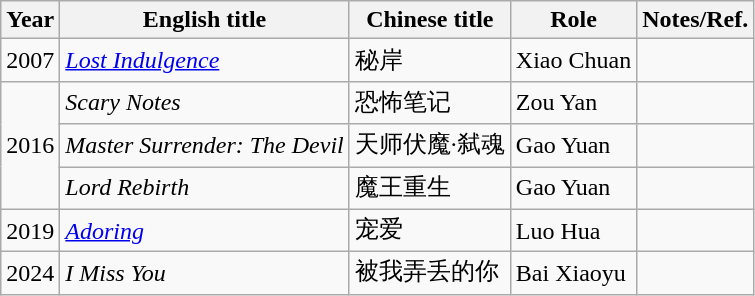<table class="wikitable">
<tr>
<th>Year</th>
<th>English title</th>
<th>Chinese title</th>
<th>Role</th>
<th>Notes/Ref.</th>
</tr>
<tr>
<td rowspan="1">2007</td>
<td><em><a href='#'>Lost Indulgence</a></em></td>
<td>秘岸</td>
<td>Xiao Chuan</td>
<td></td>
</tr>
<tr>
<td rowspan="3">2016</td>
<td><em>Scary Notes</em></td>
<td>恐怖笔记</td>
<td>Zou Yan</td>
<td></td>
</tr>
<tr>
<td><em>Master Surrender: The Devil </em></td>
<td>天师伏魔·弑魂</td>
<td>Gao Yuan</td>
<td></td>
</tr>
<tr>
<td><em>Lord Rebirth</em></td>
<td>魔王重生</td>
<td>Gao Yuan</td>
<td></td>
</tr>
<tr>
<td rowspan="1">2019</td>
<td><em><a href='#'>Adoring</a></em></td>
<td>宠爱</td>
<td>Luo Hua</td>
<td></td>
</tr>
<tr>
<td rowspan="1">2024</td>
<td><em>I Miss You</em></td>
<td>被我弄丢的你</td>
<td>Bai Xiaoyu</td>
<td></td>
</tr>
</table>
